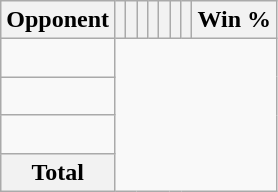<table class="wikitable sortable collapsible collapsed" style="text-align: center;">
<tr>
<th>Opponent</th>
<th></th>
<th></th>
<th></th>
<th></th>
<th></th>
<th></th>
<th></th>
<th>Win %</th>
</tr>
<tr>
<td align="left"><br></td>
</tr>
<tr>
<td align="left"><br></td>
</tr>
<tr>
<td align="left"><br></td>
</tr>
<tr class="sortbottom">
<th>Total<br></th>
</tr>
</table>
